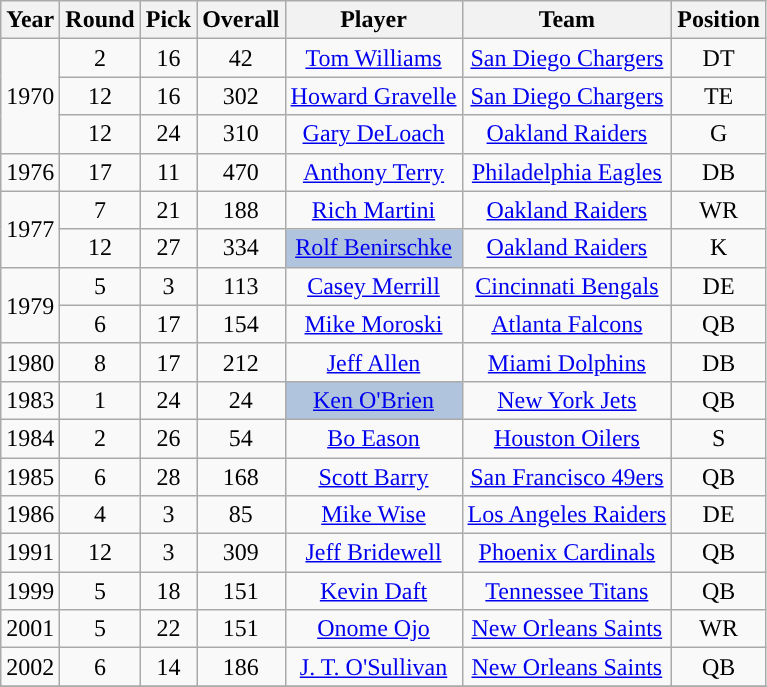<table class="wikitable sortable" style="text-align: center;">
<tr>
<th>Year</th>
<th>Round</th>
<th>Pick</th>
<th>Overall</th>
<th>Player</th>
<th>Team</th>
<th>Position</th>
</tr>
<tr>
<td rowspan="3">1970</td>
<td>2</td>
<td>16</td>
<td>42</td>
<td><a href='#'>Tom Williams</a></td>
<td><a href='#'>San Diego Chargers</a></td>
<td>DT</td>
</tr>
<tr>
<td>12</td>
<td>16</td>
<td>302</td>
<td><a href='#'>Howard Gravelle</a></td>
<td><a href='#'>San Diego Chargers</a></td>
<td>TE</td>
</tr>
<tr>
<td>12</td>
<td>24</td>
<td>310</td>
<td><a href='#'>Gary DeLoach</a></td>
<td><a href='#'>Oakland Raiders</a></td>
<td>G</td>
</tr>
<tr>
<td>1976</td>
<td>17</td>
<td>11</td>
<td>470</td>
<td><a href='#'>Anthony Terry</a></td>
<td><a href='#'>Philadelphia Eagles</a></td>
<td>DB</td>
</tr>
<tr>
<td rowspan="2">1977</td>
<td>7</td>
<td>21</td>
<td>188</td>
<td><a href='#'>Rich Martini</a></td>
<td><a href='#'>Oakland Raiders</a></td>
<td>WR</td>
</tr>
<tr>
<td>12</td>
<td>27</td>
<td>334</td>
<td style="background-color:lightsteelblue"><a href='#'>Rolf Benirschke</a></td>
<td><a href='#'>Oakland Raiders</a></td>
<td>K</td>
</tr>
<tr>
<td rowspan="2">1979</td>
<td>5</td>
<td>3</td>
<td>113</td>
<td><a href='#'>Casey Merrill</a></td>
<td><a href='#'>Cincinnati Bengals</a></td>
<td>DE</td>
</tr>
<tr>
<td>6</td>
<td>17</td>
<td>154</td>
<td><a href='#'>Mike Moroski</a></td>
<td><a href='#'>Atlanta Falcons</a></td>
<td>QB</td>
</tr>
<tr>
<td>1980</td>
<td>8</td>
<td>17</td>
<td>212</td>
<td><a href='#'>Jeff Allen</a></td>
<td><a href='#'>Miami Dolphins</a></td>
<td>DB</td>
</tr>
<tr>
<td>1983</td>
<td>1</td>
<td>24</td>
<td>24</td>
<td style="background-color:lightsteelblue"><a href='#'>Ken O'Brien</a></td>
<td><a href='#'>New York Jets</a></td>
<td>QB</td>
</tr>
<tr>
<td>1984</td>
<td>2</td>
<td>26</td>
<td>54</td>
<td><a href='#'>Bo Eason</a></td>
<td><a href='#'>Houston Oilers</a></td>
<td>S</td>
</tr>
<tr>
<td>1985</td>
<td>6</td>
<td>28</td>
<td>168</td>
<td><a href='#'>Scott Barry</a></td>
<td><a href='#'>San Francisco 49ers</a></td>
<td>QB</td>
</tr>
<tr>
<td>1986</td>
<td>4</td>
<td>3</td>
<td>85</td>
<td><a href='#'>Mike Wise</a></td>
<td><a href='#'>Los Angeles Raiders</a></td>
<td>DE</td>
</tr>
<tr>
<td>1991</td>
<td>12</td>
<td>3</td>
<td>309</td>
<td><a href='#'>Jeff Bridewell</a></td>
<td><a href='#'>Phoenix Cardinals</a></td>
<td>QB</td>
</tr>
<tr>
<td>1999</td>
<td>5</td>
<td>18</td>
<td>151</td>
<td><a href='#'>Kevin Daft</a></td>
<td><a href='#'>Tennessee Titans</a></td>
<td>QB</td>
</tr>
<tr>
<td>2001</td>
<td>5</td>
<td>22</td>
<td>151</td>
<td><a href='#'>Onome Ojo</a></td>
<td><a href='#'>New Orleans Saints</a></td>
<td>WR</td>
</tr>
<tr>
<td>2002</td>
<td>6</td>
<td>14</td>
<td>186</td>
<td><a href='#'>J. T. O'Sullivan</a></td>
<td><a href='#'>New Orleans Saints</a></td>
<td>QB</td>
</tr>
<tr>
</tr>
</table>
